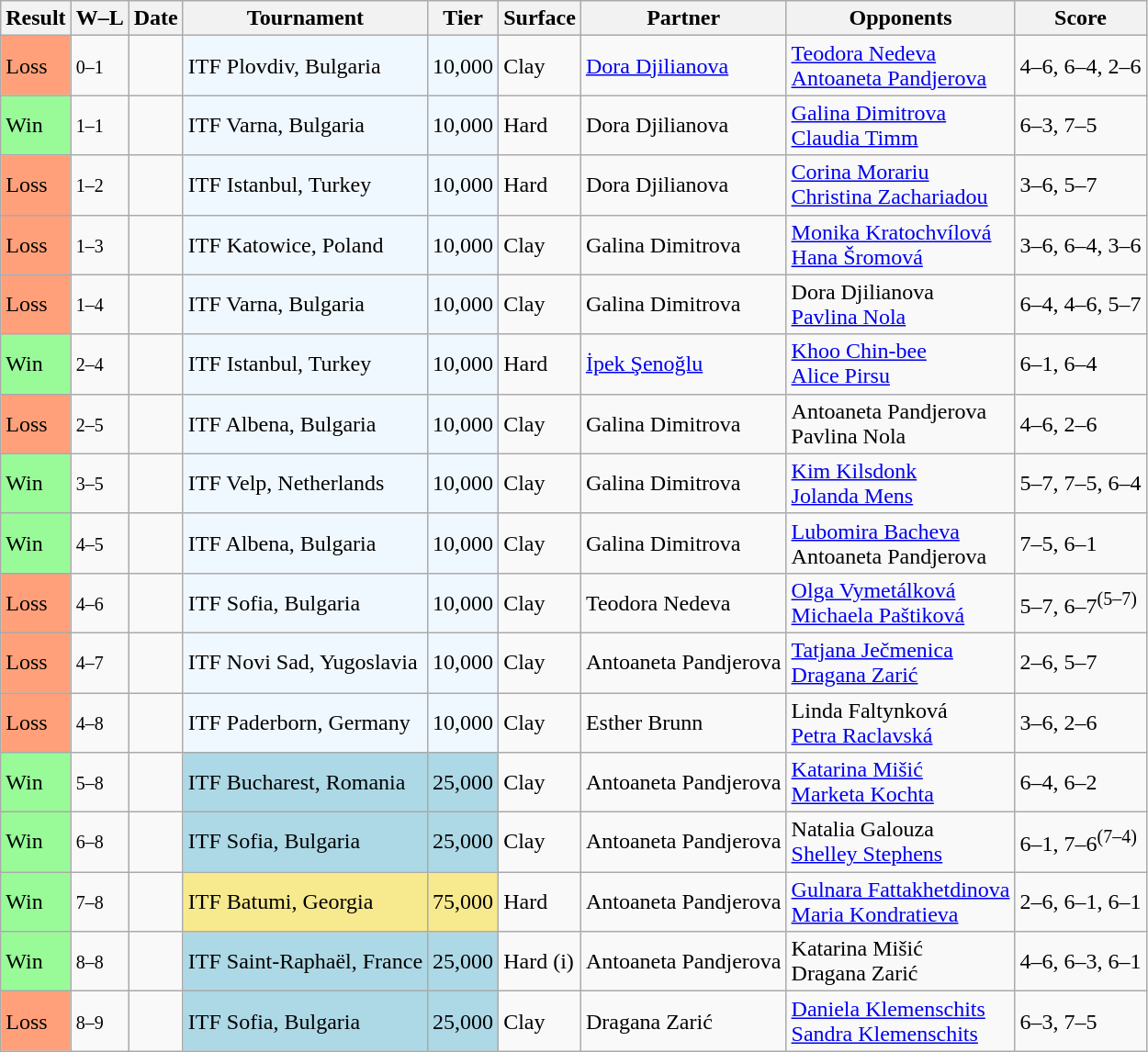<table class="sortable wikitable">
<tr>
<th>Result</th>
<th class="unsortable">W–L</th>
<th>Date</th>
<th>Tournament</th>
<th>Tier</th>
<th>Surface</th>
<th>Partner</th>
<th>Opponents</th>
<th class="unsortable">Score</th>
</tr>
<tr>
<td style="background:#ffa07a;">Loss</td>
<td><small>0–1</small></td>
<td></td>
<td style="background:#f0f8ff;">ITF Plovdiv, Bulgaria</td>
<td style="background:#f0f8ff;">10,000</td>
<td>Clay</td>
<td> <a href='#'>Dora Djilianova</a></td>
<td> <a href='#'>Teodora Nedeva</a><br> <a href='#'>Antoaneta Pandjerova</a></td>
<td>4–6, 6–4, 2–6</td>
</tr>
<tr>
<td style="background:#98fb98;">Win</td>
<td><small>1–1</small></td>
<td></td>
<td style="background:#f0f8ff;">ITF Varna, Bulgaria</td>
<td style="background:#f0f8ff;">10,000</td>
<td>Hard</td>
<td> Dora Djilianova</td>
<td> <a href='#'>Galina Dimitrova</a><br> <a href='#'>Claudia Timm</a></td>
<td>6–3, 7–5</td>
</tr>
<tr>
<td style="background:#ffa07a;">Loss</td>
<td><small>1–2</small></td>
<td></td>
<td style="background:#f0f8ff;">ITF Istanbul, Turkey</td>
<td style="background:#f0f8ff;">10,000</td>
<td>Hard</td>
<td> Dora Djilianova</td>
<td> <a href='#'>Corina Morariu</a><br> <a href='#'>Christina Zachariadou</a></td>
<td>3–6, 5–7</td>
</tr>
<tr>
<td style="background:#ffa07a;">Loss</td>
<td><small>1–3</small></td>
<td></td>
<td style="background:#f0f8ff;">ITF Katowice, Poland</td>
<td style="background:#f0f8ff;">10,000</td>
<td>Clay</td>
<td> Galina Dimitrova</td>
<td> <a href='#'>Monika Kratochvílová</a><br> <a href='#'>Hana Šromová</a></td>
<td>3–6, 6–4, 3–6</td>
</tr>
<tr>
<td style="background:#ffa07a;">Loss</td>
<td><small>1–4</small></td>
<td></td>
<td style="background:#f0f8ff;">ITF Varna, Bulgaria</td>
<td style="background:#f0f8ff;">10,000</td>
<td>Clay</td>
<td> Galina Dimitrova</td>
<td> Dora Djilianova<br> <a href='#'>Pavlina Nola</a></td>
<td>6–4, 4–6, 5–7</td>
</tr>
<tr>
<td style="background:#98fb98;">Win</td>
<td><small>2–4</small></td>
<td></td>
<td style="background:#f0f8ff;">ITF Istanbul, Turkey</td>
<td style="background:#f0f8ff;">10,000</td>
<td>Hard</td>
<td> <a href='#'>İpek Şenoğlu</a></td>
<td> <a href='#'>Khoo Chin-bee</a> <br>  <a href='#'>Alice Pirsu</a></td>
<td>6–1, 6–4</td>
</tr>
<tr>
<td style="background:#ffa07a;">Loss</td>
<td><small>2–5</small></td>
<td></td>
<td style="background:#f0f8ff;">ITF Albena, Bulgaria</td>
<td style="background:#f0f8ff;">10,000</td>
<td>Clay</td>
<td> Galina Dimitrova</td>
<td> Antoaneta Pandjerova<br> Pavlina Nola</td>
<td>4–6, 2–6</td>
</tr>
<tr>
<td style="background:#98fb98;">Win</td>
<td><small>3–5</small></td>
<td></td>
<td style="background:#f0f8ff;">ITF Velp, Netherlands</td>
<td style="background:#f0f8ff;">10,000</td>
<td>Clay</td>
<td> Galina Dimitrova</td>
<td> <a href='#'>Kim Kilsdonk</a> <br> <a href='#'>Jolanda Mens</a></td>
<td>5–7, 7–5, 6–4</td>
</tr>
<tr>
<td style="background:#98fb98;">Win</td>
<td><small>4–5</small></td>
<td></td>
<td style="background:#f0f8ff;">ITF Albena, Bulgaria</td>
<td style="background:#f0f8ff;">10,000</td>
<td>Clay</td>
<td> Galina Dimitrova</td>
<td> <a href='#'>Lubomira Bacheva</a><br> Antoaneta Pandjerova</td>
<td>7–5, 6–1</td>
</tr>
<tr>
<td style="background:#ffa07a;">Loss</td>
<td><small>4–6</small></td>
<td></td>
<td style="background:#f0f8ff;">ITF Sofia, Bulgaria</td>
<td style="background:#f0f8ff;">10,000</td>
<td>Clay</td>
<td> Teodora Nedeva</td>
<td> <a href='#'>Olga Vymetálková</a> <br>  <a href='#'>Michaela Paštiková</a></td>
<td>5–7, 6–7<sup>(5–7)</sup></td>
</tr>
<tr>
<td style="background:#ffa07a;">Loss</td>
<td><small>4–7</small></td>
<td></td>
<td style="background:#f0f8ff;">ITF Novi Sad, Yugoslavia</td>
<td style="background:#f0f8ff;">10,000</td>
<td>Clay</td>
<td> Antoaneta Pandjerova</td>
<td> <a href='#'>Tatjana Ječmenica</a> <br>  <a href='#'>Dragana Zarić</a></td>
<td>2–6, 5–7</td>
</tr>
<tr>
<td style="background:#ffa07a;">Loss</td>
<td><small>4–8</small></td>
<td></td>
<td style="background:#f0f8ff;">ITF Paderborn, Germany</td>
<td style="background:#f0f8ff;">10,000</td>
<td>Clay</td>
<td> Esther Brunn</td>
<td> Linda Faltynková <br>  <a href='#'>Petra Raclavská</a></td>
<td>3–6, 2–6</td>
</tr>
<tr>
<td style="background:#98fb98;">Win</td>
<td><small>5–8</small></td>
<td></td>
<td style="background:lightblue;">ITF Bucharest, Romania</td>
<td style="background:lightblue;">25,000</td>
<td>Clay</td>
<td> Antoaneta Pandjerova</td>
<td> <a href='#'>Katarina Mišić</a> <br>  <a href='#'>Marketa Kochta</a></td>
<td>6–4, 6–2</td>
</tr>
<tr>
<td style="background:#98fb98;">Win</td>
<td><small>6–8</small></td>
<td></td>
<td style="background:lightblue;">ITF Sofia, Bulgaria</td>
<td style="background:lightblue;">25,000</td>
<td>Clay</td>
<td> Antoaneta Pandjerova</td>
<td> Natalia Galouza <br>  <a href='#'>Shelley Stephens</a></td>
<td>6–1, 7–6<sup>(7–4)</sup></td>
</tr>
<tr>
<td style="background:#98fb98;">Win</td>
<td><small>7–8</small></td>
<td></td>
<td style="background:#f7e98e;">ITF Batumi, Georgia</td>
<td style="background:#f7e98e;">75,000</td>
<td>Hard</td>
<td> Antoaneta Pandjerova</td>
<td> <a href='#'>Gulnara Fattakhetdinova</a> <br>  <a href='#'>Maria Kondratieva</a></td>
<td>2–6, 6–1, 6–1</td>
</tr>
<tr>
<td style="background:#98fb98;">Win</td>
<td><small>8–8</small></td>
<td></td>
<td style="background:lightblue;">ITF Saint-Raphaël, France</td>
<td style="background:lightblue;">25,000</td>
<td>Hard (i)</td>
<td> Antoaneta Pandjerova</td>
<td> Katarina Mišić <br>  Dragana Zarić</td>
<td>4–6, 6–3, 6–1</td>
</tr>
<tr>
<td style="background:#ffa07a;">Loss</td>
<td><small>8–9</small></td>
<td></td>
<td style="background:lightblue;">ITF Sofia, Bulgaria</td>
<td style="background:lightblue;">25,000</td>
<td>Clay</td>
<td> Dragana Zarić</td>
<td> <a href='#'>Daniela Klemenschits</a> <br>  <a href='#'>Sandra Klemenschits</a></td>
<td>6–3, 7–5</td>
</tr>
</table>
